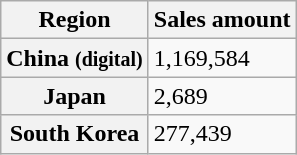<table class="wikitable plainrowheaders">
<tr>
<th>Region</th>
<th>Sales amount</th>
</tr>
<tr>
<th scope="row">China <small>(digital)</small></th>
<td>1,169,584</td>
</tr>
<tr>
<th scope=row>Japan</th>
<td>2,689</td>
</tr>
<tr>
<th scope="row">South Korea</th>
<td>277,439</td>
</tr>
</table>
